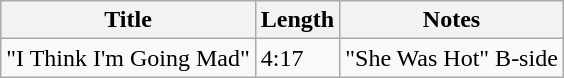<table class="wikitable">
<tr>
<th>Title</th>
<th>Length</th>
<th>Notes</th>
</tr>
<tr>
<td>"I Think I'm Going Mad"</td>
<td>4:17</td>
<td>"She Was Hot" B-side</td>
</tr>
</table>
